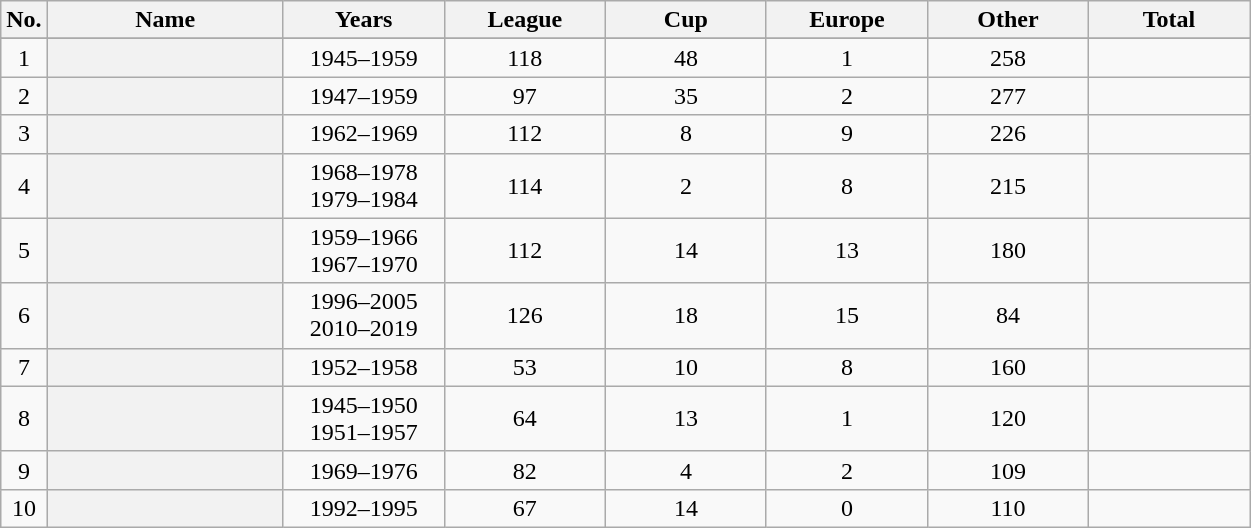<table class="wikitable plainrowheaders sortable" style="text-align: center;">
<tr>
<th scope=col>No.</th>
<th scope=col width="150px">Name</th>
<th scope=col width="100px">Years</th>
<th scope=col width="100px">League</th>
<th scope=col width="100px">Cup</th>
<th scope=col width="100px">Europe</th>
<th scope=col width="100px">Other</th>
<th scope=col width="100px">Total</th>
</tr>
<tr>
</tr>
<tr>
<td>1</td>
<th scope=row style="text-align:left;"> </th>
<td>1945–1959</td>
<td>118</td>
<td>48</td>
<td>1</td>
<td>258</td>
<td></td>
</tr>
<tr>
<td>2</td>
<th scope=row style="text-align:left;"> </th>
<td>1947–1959</td>
<td>97</td>
<td>35</td>
<td>2</td>
<td>277</td>
<td></td>
</tr>
<tr>
<td>3</td>
<th scope=row style="text-align:left;"> </th>
<td>1962–1969</td>
<td>112</td>
<td>8</td>
<td>9</td>
<td>226</td>
<td></td>
</tr>
<tr>
<td>4</td>
<th scope=row style="text-align:left;"> </th>
<td>1968–1978<br>1979–1984</td>
<td>114</td>
<td>2</td>
<td>8</td>
<td>215</td>
<td></td>
</tr>
<tr>
<td>5</td>
<th scope=row style="text-align:left;"> </th>
<td>1959–1966<br>1967–1970</td>
<td>112</td>
<td>14</td>
<td>13</td>
<td>180</td>
<td></td>
</tr>
<tr>
<td>6</td>
<th scope=row style="text-align:left;"> </th>
<td>1996–2005<br>2010–2019</td>
<td>126</td>
<td>18</td>
<td>15</td>
<td>84</td>
<td></td>
</tr>
<tr>
<td>7</td>
<th scope=row style="text-align:left;"> </th>
<td>1952–1958</td>
<td>53</td>
<td>10</td>
<td>8</td>
<td>160</td>
<td></td>
</tr>
<tr>
<td>8</td>
<th scope=row style="text-align:left;"> </th>
<td>1945–1950<br>1951–1957</td>
<td>64</td>
<td>13</td>
<td>1</td>
<td>120</td>
<td></td>
</tr>
<tr>
<td>9</td>
<th scope=row style="text-align:left;"> </th>
<td>1969–1976</td>
<td>82</td>
<td>4</td>
<td>2</td>
<td>109</td>
<td></td>
</tr>
<tr>
<td>10</td>
<th scope=row style="text-align:left;"> </th>
<td>1992–1995</td>
<td>67</td>
<td>14</td>
<td>0</td>
<td>110</td>
<td></td>
</tr>
</table>
